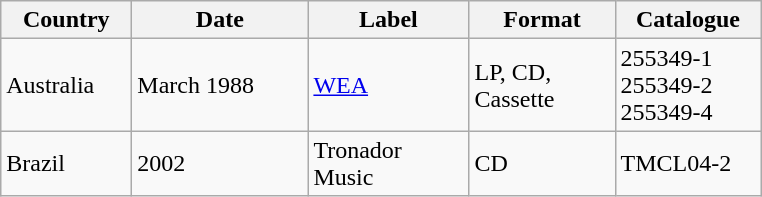<table class="wikitable">
<tr>
<th width="80px">Country</th>
<th width="110px">Date</th>
<th width="100px">Label</th>
<th width="90px">Format</th>
<th width="90px">Catalogue</th>
</tr>
<tr>
<td>Australia</td>
<td>March 1988</td>
<td><a href='#'>WEA</a></td>
<td>LP, CD, Cassette</td>
<td>255349-1 255349-2 255349-4</td>
</tr>
<tr>
<td>Brazil</td>
<td>2002</td>
<td>Tronador Music</td>
<td>CD</td>
<td>TMCL04-2</td>
</tr>
</table>
